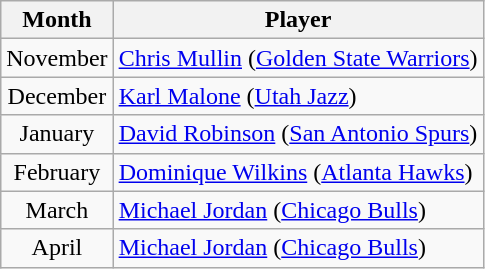<table class="wikitable">
<tr>
<th>Month</th>
<th>Player</th>
</tr>
<tr>
<td align=center>November</td>
<td><a href='#'>Chris Mullin</a> (<a href='#'>Golden State Warriors</a>)</td>
</tr>
<tr>
<td align=center>December</td>
<td><a href='#'>Karl Malone</a> (<a href='#'>Utah Jazz</a>)</td>
</tr>
<tr>
<td align=center>January</td>
<td><a href='#'>David Robinson</a> (<a href='#'>San Antonio Spurs</a>)</td>
</tr>
<tr>
<td align=center>February</td>
<td><a href='#'>Dominique Wilkins</a> (<a href='#'>Atlanta Hawks</a>)</td>
</tr>
<tr>
<td align=center>March</td>
<td><a href='#'>Michael Jordan</a> (<a href='#'>Chicago Bulls</a>)</td>
</tr>
<tr>
<td align=center>April</td>
<td><a href='#'>Michael Jordan</a> (<a href='#'>Chicago Bulls</a>)</td>
</tr>
</table>
